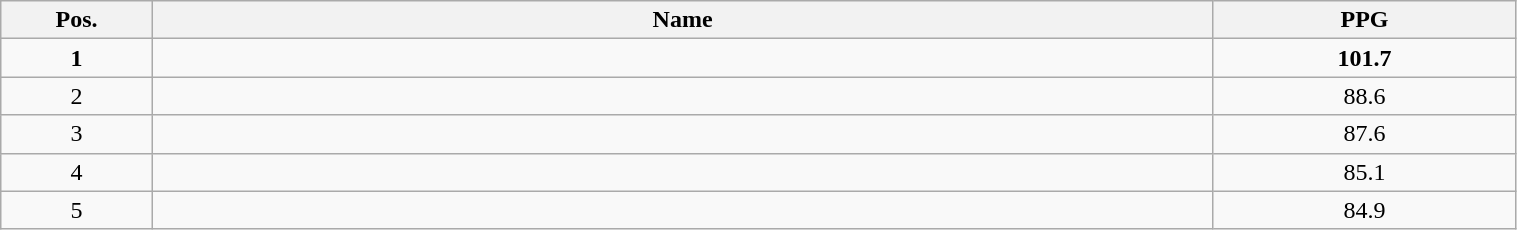<table class=wikitable width="80%">
<tr>
<th width="10%">Pos.</th>
<th width="70%">Name</th>
<th width="20%">PPG</th>
</tr>
<tr>
<td align=center><strong>1</strong></td>
<td><strong></strong></td>
<td align=center><strong>101.7</strong></td>
</tr>
<tr>
<td align=center>2</td>
<td></td>
<td align=center>88.6</td>
</tr>
<tr>
<td align=center>3</td>
<td></td>
<td align=center>87.6</td>
</tr>
<tr>
<td align=center>4</td>
<td></td>
<td align=center>85.1</td>
</tr>
<tr>
<td align=center>5</td>
<td></td>
<td align=center>84.9</td>
</tr>
</table>
